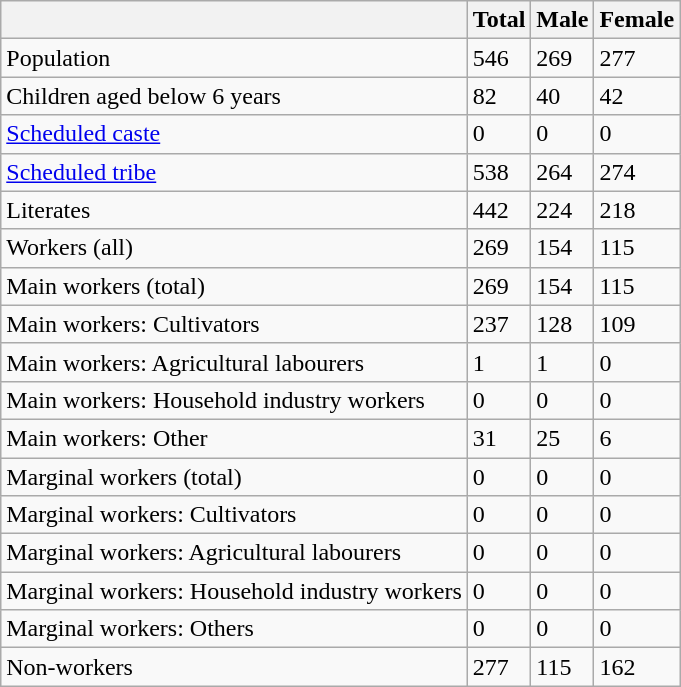<table class="wikitable sortable">
<tr>
<th></th>
<th>Total</th>
<th>Male</th>
<th>Female</th>
</tr>
<tr>
<td>Population</td>
<td>546</td>
<td>269</td>
<td>277</td>
</tr>
<tr>
<td>Children aged below 6 years</td>
<td>82</td>
<td>40</td>
<td>42</td>
</tr>
<tr>
<td><a href='#'>Scheduled caste</a></td>
<td>0</td>
<td>0</td>
<td>0</td>
</tr>
<tr>
<td><a href='#'>Scheduled tribe</a></td>
<td>538</td>
<td>264</td>
<td>274</td>
</tr>
<tr>
<td>Literates</td>
<td>442</td>
<td>224</td>
<td>218</td>
</tr>
<tr>
<td>Workers (all)</td>
<td>269</td>
<td>154</td>
<td>115</td>
</tr>
<tr>
<td>Main workers (total)</td>
<td>269</td>
<td>154</td>
<td>115</td>
</tr>
<tr>
<td>Main workers: Cultivators</td>
<td>237</td>
<td>128</td>
<td>109</td>
</tr>
<tr>
<td>Main workers: Agricultural labourers</td>
<td>1</td>
<td>1</td>
<td>0</td>
</tr>
<tr>
<td>Main workers: Household industry workers</td>
<td>0</td>
<td>0</td>
<td>0</td>
</tr>
<tr>
<td>Main workers: Other</td>
<td>31</td>
<td>25</td>
<td>6</td>
</tr>
<tr>
<td>Marginal workers (total)</td>
<td>0</td>
<td>0</td>
<td>0</td>
</tr>
<tr>
<td>Marginal workers: Cultivators</td>
<td>0</td>
<td>0</td>
<td>0</td>
</tr>
<tr>
<td>Marginal workers: Agricultural labourers</td>
<td>0</td>
<td>0</td>
<td>0</td>
</tr>
<tr>
<td>Marginal workers: Household industry workers</td>
<td>0</td>
<td>0</td>
<td>0</td>
</tr>
<tr>
<td>Marginal workers: Others</td>
<td>0</td>
<td>0</td>
<td>0</td>
</tr>
<tr>
<td>Non-workers</td>
<td>277</td>
<td>115</td>
<td>162</td>
</tr>
</table>
